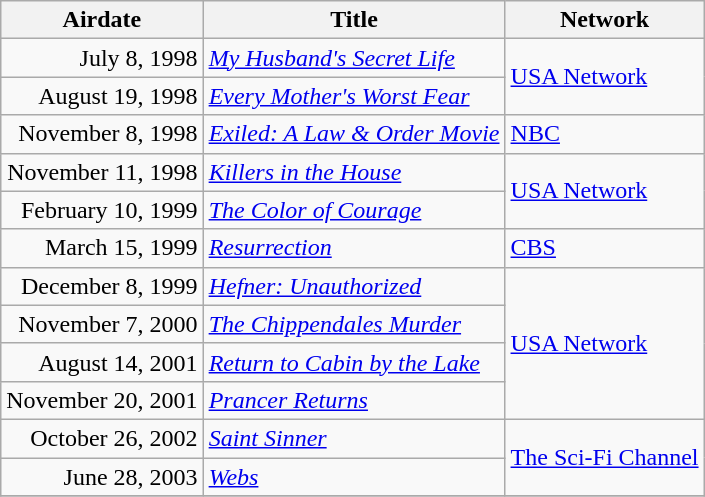<table class="wikitable sortable">
<tr>
<th>Airdate</th>
<th>Title</th>
<th>Network</th>
</tr>
<tr>
<td style="text-align:right;">July 8, 1998</td>
<td><em><a href='#'>My Husband's Secret Life</a></em></td>
<td rowspan="2"><a href='#'>USA Network</a></td>
</tr>
<tr>
<td style="text-align:right;">August 19, 1998</td>
<td><em><a href='#'>Every Mother's Worst Fear</a></em></td>
</tr>
<tr>
<td style="text-align:right;">November 8, 1998</td>
<td><em><a href='#'>Exiled: A Law & Order Movie</a></em></td>
<td><a href='#'>NBC</a></td>
</tr>
<tr>
<td style="text-align:right;">November 11, 1998</td>
<td><em><a href='#'>Killers in the House</a></em></td>
<td rowspan="2"><a href='#'>USA Network</a></td>
</tr>
<tr>
<td style="text-align:right;">February 10, 1999</td>
<td><em><a href='#'>The Color of Courage</a></em></td>
</tr>
<tr>
<td style="text-align:right;">March 15, 1999</td>
<td><em><a href='#'>Resurrection</a></em></td>
<td><a href='#'>CBS</a></td>
</tr>
<tr>
<td style="text-align:right;">December 8, 1999</td>
<td><em><a href='#'>Hefner: Unauthorized</a></em></td>
<td rowspan="4"><a href='#'>USA Network</a></td>
</tr>
<tr>
<td style="text-align:right;">November 7, 2000</td>
<td><em><a href='#'>The Chippendales Murder</a></em></td>
</tr>
<tr>
<td style="text-align:right;">August 14, 2001</td>
<td><em><a href='#'>Return to Cabin by the Lake</a></em></td>
</tr>
<tr>
<td style="text-align:right;">November 20, 2001</td>
<td><em><a href='#'>Prancer Returns</a></em></td>
</tr>
<tr>
<td style="text-align:right;">October 26, 2002</td>
<td><em><a href='#'>Saint Sinner</a></em></td>
<td rowspan="2"><a href='#'>The Sci-Fi Channel</a></td>
</tr>
<tr>
<td style="text-align:right;">June 28, 2003</td>
<td><em><a href='#'>Webs</a></em></td>
</tr>
<tr>
</tr>
</table>
